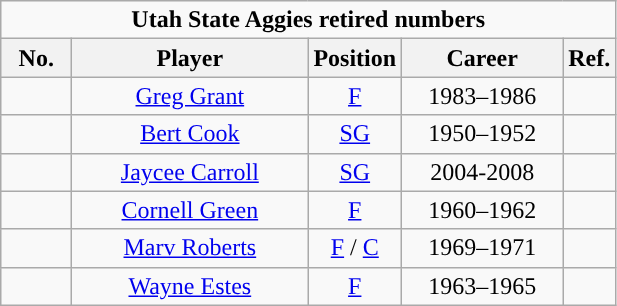<table class="wikitable sortable" style="text-align:center">
<tr>
<td colspan="5"><strong>Utah State Aggies retired numbers</strong></td>
</tr>
<tr>
<th width=40px>No.</th>
<th width=150px>Player</th>
<th width=40px>Position</th>
<th width=100px>Career</th>
<th width=px>Ref.</th>
</tr>
<tr>
<td></td>
<td><a href='#'>Greg Grant</a></td>
<td><a href='#'>F</a></td>
<td>1983–1986</td>
<td></td>
</tr>
<tr>
<td></td>
<td><a href='#'>Bert Cook</a></td>
<td><a href='#'>SG</a></td>
<td>1950–1952</td>
<td></td>
</tr>
<tr>
<td></td>
<td><a href='#'>Jaycee Carroll</a></td>
<td><a href='#'>SG</a></td>
<td>2004-2008</td>
<td></td>
</tr>
<tr>
<td></td>
<td><a href='#'>Cornell Green</a></td>
<td><a href='#'>F</a></td>
<td>1960–1962</td>
<td></td>
</tr>
<tr>
<td></td>
<td><a href='#'>Marv Roberts</a></td>
<td><a href='#'>F</a> / <a href='#'>C</a></td>
<td>1969–1971</td>
<td></td>
</tr>
<tr>
<td></td>
<td><a href='#'>Wayne Estes</a></td>
<td><a href='#'>F</a></td>
<td>1963–1965</td>
</tr>
</table>
